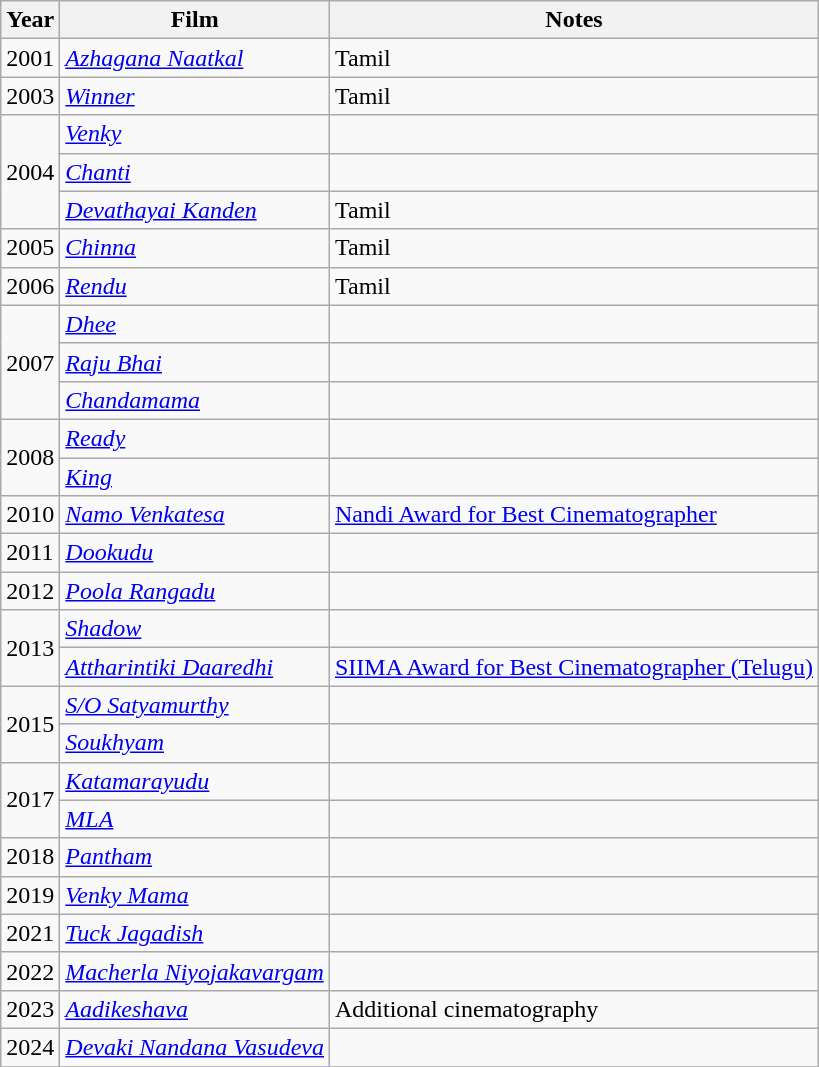<table class="wikitable">
<tr>
<th>Year</th>
<th>Film</th>
<th>Notes</th>
</tr>
<tr>
<td rowspan="1">2001</td>
<td><em><a href='#'>Azhagana Naatkal</a></em></td>
<td>Tamil</td>
</tr>
<tr>
<td rowspan="1">2003</td>
<td><em><a href='#'>Winner</a></em></td>
<td>Tamil</td>
</tr>
<tr>
<td rowspan="3">2004</td>
<td><em><a href='#'>Venky</a></em></td>
<td></td>
</tr>
<tr>
<td><em><a href='#'>Chanti</a></em></td>
<td></td>
</tr>
<tr>
<td><em><a href='#'>Devathayai Kanden</a></em></td>
<td>Tamil</td>
</tr>
<tr>
<td rowspan="1">2005</td>
<td><em><a href='#'>Chinna</a></em></td>
<td>Tamil</td>
</tr>
<tr>
<td rowspan="1">2006</td>
<td><em><a href='#'>Rendu</a></em></td>
<td>Tamil</td>
</tr>
<tr>
<td rowspan="3">2007</td>
<td><em><a href='#'>Dhee</a></em></td>
<td></td>
</tr>
<tr>
<td><em><a href='#'>Raju Bhai</a></em></td>
<td></td>
</tr>
<tr>
<td><em><a href='#'>Chandamama</a></em></td>
<td></td>
</tr>
<tr>
<td rowspan="2">2008</td>
<td><em><a href='#'>Ready</a></em></td>
<td></td>
</tr>
<tr>
<td><em><a href='#'>King</a></em></td>
<td></td>
</tr>
<tr>
<td rowspan="1">2010</td>
<td><em><a href='#'>Namo Venkatesa</a></em></td>
<td><a href='#'>Nandi Award for Best Cinematographer</a></td>
</tr>
<tr>
<td rowspan="1">2011</td>
<td><em><a href='#'>Dookudu</a></em></td>
<td></td>
</tr>
<tr>
<td rowspan="1">2012</td>
<td><em><a href='#'>Poola Rangadu</a></em></td>
<td></td>
</tr>
<tr>
<td rowspan="2">2013</td>
<td><em><a href='#'>Shadow</a></em></td>
<td></td>
</tr>
<tr>
<td><em><a href='#'>Attharintiki Daaredhi</a></em></td>
<td><a href='#'>SIIMA Award for Best Cinematographer (Telugu)</a>  </td>
</tr>
<tr>
<td rowspan="2">2015</td>
<td><em><a href='#'>S/O Satyamurthy</a></em></td>
<td></td>
</tr>
<tr>
<td><em><a href='#'>Soukhyam</a></em></td>
<td></td>
</tr>
<tr>
<td rowspan="2">2017</td>
<td><em><a href='#'>Katamarayudu</a></em></td>
<td></td>
</tr>
<tr>
<td 2018><em><a href='#'>MLA</a></em></td>
<td></td>
</tr>
<tr>
<td>2018</td>
<td><em><a href='#'>Pantham</a></em></td>
<td></td>
</tr>
<tr>
<td>2019</td>
<td><em><a href='#'>Venky Mama</a></em></td>
<td></td>
</tr>
<tr>
<td>2021</td>
<td><em><a href='#'>Tuck Jagadish</a></em></td>
<td></td>
</tr>
<tr>
<td>2022</td>
<td><em><a href='#'>Macherla Niyojakavargam</a></em></td>
<td></td>
</tr>
<tr>
<td>2023</td>
<td><em><a href='#'>Aadikeshava</a></em></td>
<td>Additional cinematography</td>
</tr>
<tr>
<td>2024</td>
<td><em><a href='#'>Devaki Nandana Vasudeva</a></em></td>
<td></td>
</tr>
<tr>
</tr>
</table>
